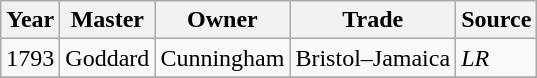<table class=" wikitable">
<tr>
<th>Year</th>
<th>Master</th>
<th>Owner</th>
<th>Trade</th>
<th>Source</th>
</tr>
<tr>
<td>1793</td>
<td>Goddard</td>
<td>Cunningham</td>
<td>Bristol–Jamaica</td>
<td><em>LR</em></td>
</tr>
<tr>
</tr>
</table>
